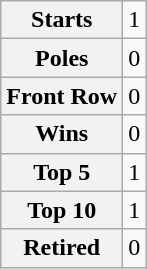<table class="wikitable" style="text-align:center">
<tr>
<th>Starts</th>
<td>1</td>
</tr>
<tr>
<th>Poles</th>
<td>0</td>
</tr>
<tr>
<th>Front Row</th>
<td>0</td>
</tr>
<tr>
<th>Wins</th>
<td>0</td>
</tr>
<tr>
<th>Top 5</th>
<td>1</td>
</tr>
<tr>
<th>Top 10</th>
<td>1</td>
</tr>
<tr>
<th>Retired</th>
<td>0</td>
</tr>
</table>
